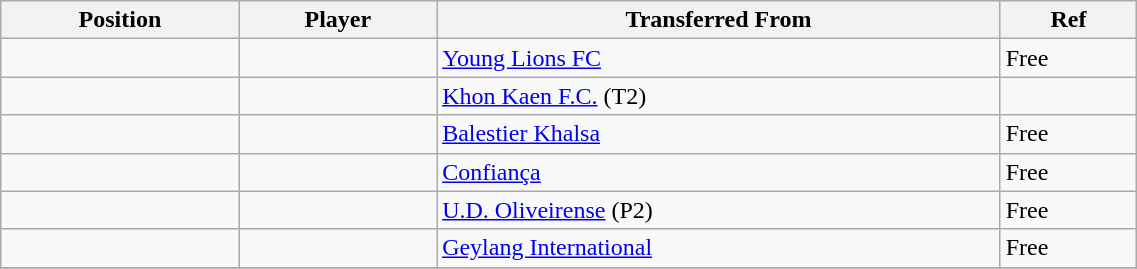<table class="wikitable sortable" style="width:60%; text-align:center; font-size:100%; text-align:left;">
<tr>
<th><strong>Position</strong></th>
<th><strong>Player</strong></th>
<th><strong>Transferred From</strong></th>
<th><strong>Ref</strong></th>
</tr>
<tr>
<td></td>
<td></td>
<td> <a href='#'>Young Lions FC</a></td>
<td>Free</td>
</tr>
<tr>
<td></td>
<td></td>
<td> <a href='#'>Khon Kaen F.C.</a> (T2)</td>
<td></td>
</tr>
<tr>
<td></td>
<td></td>
<td> <a href='#'>Balestier Khalsa</a></td>
<td>Free </td>
</tr>
<tr>
<td></td>
<td></td>
<td> <a href='#'>Confiança</a></td>
<td>Free </td>
</tr>
<tr>
<td></td>
<td></td>
<td> <a href='#'>U.D. Oliveirense</a> (P2)</td>
<td>Free </td>
</tr>
<tr>
<td></td>
<td></td>
<td> <a href='#'>Geylang International</a></td>
<td>Free </td>
</tr>
<tr>
</tr>
</table>
